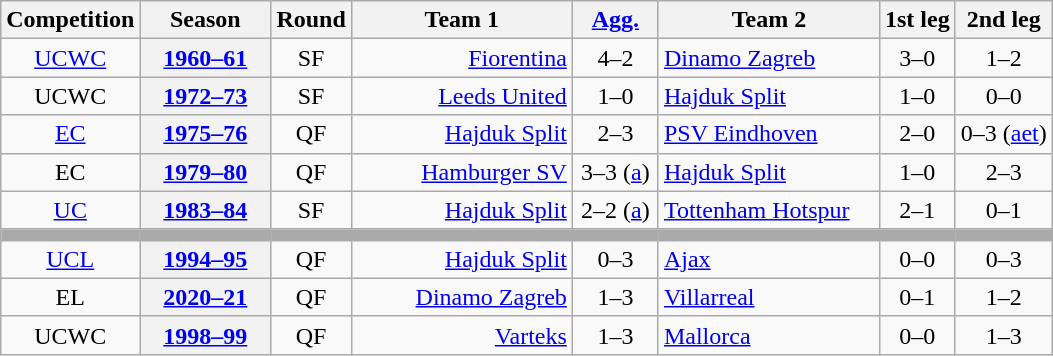<table class="wikitable plainrowheaders sortable">
<tr>
<th scope="col">Competition</th>
<th scope="col" style="width:80px;">Season</th>
<th scope="col">Round</th>
<th scope="col" style="width:140px;">Team 1</th>
<th scope="col" style="width:50px;"><a href='#'>Agg.</a></th>
<th scope="col" style="width:140px;">Team 2</th>
<th scope="col">1st leg</th>
<th scope="col">2nd leg</th>
</tr>
<tr>
<td align="center"><a href='#'>UCWC</a></td>
<th scope="row" style="text-align:center"><a href='#'>1960–61</a></th>
<td align="center">SF</td>
<td align="right"><a href='#'>Fiorentina</a> </td>
<td align="center">4–2</td>
<td> <a href='#'>Dinamo Zagreb</a></td>
<td align="center">3–0</td>
<td align="center">1–2</td>
</tr>
<tr>
<td align="center">UCWC</td>
<th scope="row" style="text-align:center"><a href='#'>1972–73</a></th>
<td align="center">SF</td>
<td align="right"><a href='#'>Leeds United</a> </td>
<td align="center">1–0</td>
<td> <a href='#'>Hajduk Split</a></td>
<td align="center">1–0</td>
<td align="center">0–0</td>
</tr>
<tr>
<td align="center"><a href='#'>EC</a></td>
<th scope="row" style="text-align:center"><a href='#'>1975–76</a></th>
<td align="center">QF</td>
<td align="right"><a href='#'>Hajduk Split</a> </td>
<td align="center">2–3</td>
<td> <a href='#'>PSV Eindhoven</a></td>
<td align="center">2–0</td>
<td align="center">0–3 (<a href='#'>aet</a>)</td>
</tr>
<tr>
<td align="center">EC</td>
<th scope="row" style="text-align:center"><a href='#'>1979–80</a></th>
<td align="center">QF</td>
<td align="right"><a href='#'>Hamburger SV</a> </td>
<td align="center">3–3 (<a href='#'>a</a>)</td>
<td> <a href='#'>Hajduk Split</a></td>
<td align="center">1–0</td>
<td align="center">2–3</td>
</tr>
<tr>
<td align="center"><a href='#'>UC</a></td>
<th scope="row" style="text-align:center"><a href='#'>1983–84</a></th>
<td align="center">SF</td>
<td align="right"><a href='#'>Hajduk Split</a> </td>
<td align="center">2–2 (<a href='#'>a</a>)</td>
<td> <a href='#'>Tottenham Hotspur</a></td>
<td align="center">2–1</td>
<td align="center">0–1</td>
</tr>
<tr style="background:#aaa; line-height:2pt;">
<td></td>
<td></td>
<td></td>
<td></td>
<td></td>
<td></td>
<td></td>
<td></td>
</tr>
<tr>
<td align="center"><a href='#'>UCL</a></td>
<th scope="row" style="text-align:center"><a href='#'>1994–95</a></th>
<td align="center">QF</td>
<td align="right"><a href='#'>Hajduk Split</a> </td>
<td align="center">0–3</td>
<td> <a href='#'>Ajax</a></td>
<td align="center">0–0</td>
<td align="center">0–3</td>
</tr>
<tr>
<td align="center">EL</td>
<th scope="row" style="text-align:center"><a href='#'>2020–21</a></th>
<td align="center">QF</td>
<td align="right"><a href='#'>Dinamo Zagreb</a> </td>
<td align="center">1–3</td>
<td> <a href='#'>Villarreal</a></td>
<td align="center">0–1</td>
<td align="center">1–2</td>
</tr>
<tr>
<td align="center">UCWC</td>
<th scope="row" style="text-align:center"><a href='#'>1998–99</a></th>
<td align="center">QF</td>
<td align="right"><a href='#'>Varteks</a> </td>
<td align="center">1–3</td>
<td> <a href='#'>Mallorca</a></td>
<td align="center">0–0</td>
<td align="center">1–3</td>
</tr>
</table>
